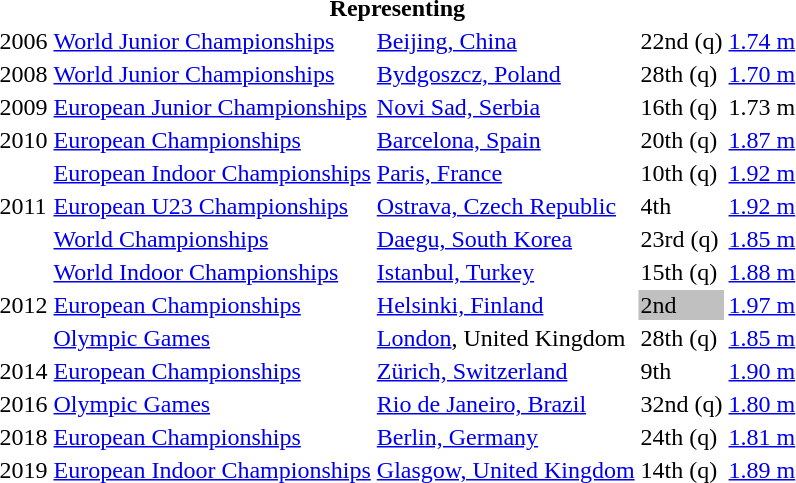<table>
<tr>
<th colspan="5">Representing </th>
</tr>
<tr>
<td>2006</td>
<td><a href='#'>World Junior Championships</a></td>
<td><a href='#'>Beijing, China</a></td>
<td>22nd (q)</td>
<td><a href='#'>1.74 m</a></td>
</tr>
<tr>
<td>2008</td>
<td><a href='#'>World Junior Championships</a></td>
<td><a href='#'>Bydgoszcz, Poland</a></td>
<td>28th (q)</td>
<td><a href='#'>1.70 m</a></td>
</tr>
<tr>
<td>2009</td>
<td><a href='#'>European Junior Championships</a></td>
<td><a href='#'>Novi Sad, Serbia</a></td>
<td>16th (q)</td>
<td>1.73 m</td>
</tr>
<tr>
<td>2010</td>
<td><a href='#'>European Championships</a></td>
<td><a href='#'>Barcelona, Spain</a></td>
<td>20th (q)</td>
<td><a href='#'>1.87 m</a></td>
</tr>
<tr>
<td rowspan=3>2011</td>
<td><a href='#'>European Indoor Championships</a></td>
<td><a href='#'>Paris, France</a></td>
<td>10th (q)</td>
<td><a href='#'>1.92 m</a></td>
</tr>
<tr>
<td><a href='#'>European U23 Championships</a></td>
<td><a href='#'>Ostrava, Czech Republic</a></td>
<td>4th</td>
<td><a href='#'>1.92 m</a></td>
</tr>
<tr>
<td><a href='#'>World Championships</a></td>
<td><a href='#'>Daegu, South Korea</a></td>
<td>23rd (q)</td>
<td><a href='#'>1.85 m</a></td>
</tr>
<tr>
<td rowspan=3>2012</td>
<td><a href='#'>World Indoor Championships</a></td>
<td><a href='#'>Istanbul, Turkey</a></td>
<td>15th (q)</td>
<td><a href='#'>1.88 m</a></td>
</tr>
<tr>
<td><a href='#'>European Championships</a></td>
<td><a href='#'>Helsinki, Finland</a></td>
<td bgcolor=silver>2nd</td>
<td><a href='#'>1.97 m</a></td>
</tr>
<tr>
<td><a href='#'>Olympic Games</a></td>
<td><a href='#'>London</a>, United Kingdom</td>
<td>28th (q)</td>
<td><a href='#'>1.85 m</a></td>
</tr>
<tr>
<td>2014</td>
<td><a href='#'>European Championships</a></td>
<td><a href='#'>Zürich, Switzerland</a></td>
<td>9th</td>
<td><a href='#'>1.90 m</a></td>
</tr>
<tr>
<td>2016</td>
<td><a href='#'>Olympic Games</a></td>
<td><a href='#'>Rio de Janeiro, Brazil</a></td>
<td>32nd (q)</td>
<td><a href='#'>1.80 m</a></td>
</tr>
<tr>
<td>2018</td>
<td><a href='#'>European Championships</a></td>
<td><a href='#'>Berlin, Germany</a></td>
<td>24th (q)</td>
<td><a href='#'>1.81 m</a></td>
</tr>
<tr>
<td>2019</td>
<td><a href='#'>European Indoor Championships</a></td>
<td><a href='#'>Glasgow, United Kingdom</a></td>
<td>14th (q)</td>
<td><a href='#'>1.89 m</a></td>
</tr>
</table>
